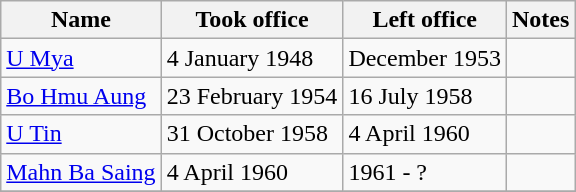<table class="wikitable">
<tr>
<th>Name</th>
<th>Took office</th>
<th>Left office</th>
<th>Notes</th>
</tr>
<tr>
<td><a href='#'>U Mya</a></td>
<td>4 January 1948</td>
<td>December 1953</td>
<td></td>
</tr>
<tr>
<td><a href='#'>Bo Hmu Aung</a></td>
<td>23 February 1954</td>
<td>16 July 1958</td>
<td></td>
</tr>
<tr>
<td><a href='#'>U Tin</a></td>
<td>31 October 1958</td>
<td>4 April 1960</td>
<td></td>
</tr>
<tr>
<td><a href='#'>Mahn Ba Saing</a></td>
<td>4 April 1960</td>
<td>1961 - ?</td>
<td></td>
</tr>
<tr>
</tr>
</table>
